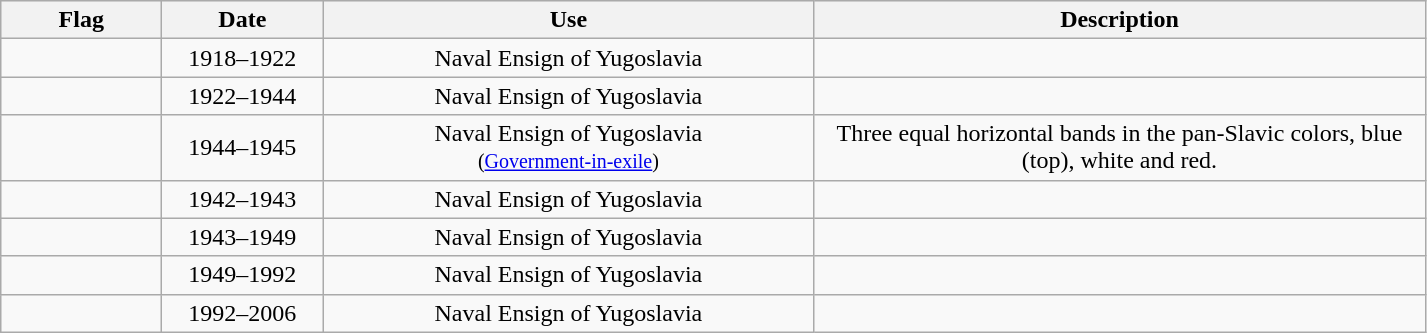<table class="wikitable" style="text-align:center;">
<tr style="background:#efefef;">
<th style="width:100px;">Flag</th>
<th style="width:100px;">Date</th>
<th style="width:320px; text-align:center;">Use</th>
<th style="width:400px; text-align:center;">Description</th>
</tr>
<tr>
<td></td>
<td>1918–1922</td>
<td>Naval Ensign of Yugoslavia  </td>
<td></td>
</tr>
<tr>
<td></td>
<td>1922–1944</td>
<td>Naval Ensign of Yugoslavia  </td>
<td></td>
</tr>
<tr>
<td></td>
<td>1944–1945</td>
<td>Naval Ensign of Yugoslavia  <br><small>(<a href='#'>Government-in-exile</a>)</small></td>
<td>Three equal horizontal bands in the pan-Slavic colors, blue (top), white and red.</td>
</tr>
<tr>
<td></td>
<td>1942–1943</td>
<td>Naval Ensign of Yugoslavia  </td>
<td></td>
</tr>
<tr>
<td></td>
<td>1943–1949</td>
<td>Naval Ensign of Yugoslavia  </td>
<td></td>
</tr>
<tr>
<td></td>
<td>1949–1992</td>
<td>Naval Ensign of Yugoslavia  </td>
<td></td>
</tr>
<tr>
<td></td>
<td>1992–2006</td>
<td>Naval Ensign of Yugoslavia  </td>
<td></td>
</tr>
</table>
